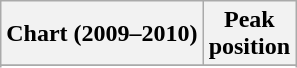<table class="wikitable sortable plainrowheaders" style="text-align:center">
<tr>
<th>Chart (2009–2010)</th>
<th>Peak<br>position</th>
</tr>
<tr>
</tr>
<tr>
</tr>
<tr>
</tr>
<tr>
</tr>
<tr>
</tr>
<tr>
</tr>
</table>
